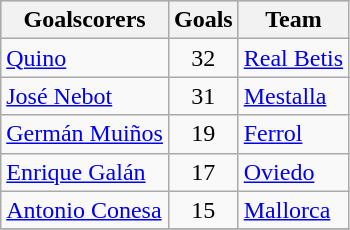<table class="wikitable sortable" class="wikitable">
<tr style="background:#ccc; text-align:center;">
<th>Goalscorers</th>
<th>Goals</th>
<th>Team</th>
</tr>
<tr>
<td> <a href='#'>Quino</a></td>
<td style="text-align:center;">32</td>
<td><a href='#'>Real Betis</a></td>
</tr>
<tr>
<td> <a href='#'>José Nebot</a></td>
<td style="text-align:center;">31</td>
<td><a href='#'>Mestalla</a></td>
</tr>
<tr>
<td> <a href='#'>Germán Muiños</a></td>
<td style="text-align:center;">19</td>
<td><a href='#'>Ferrol</a></td>
</tr>
<tr>
<td> <a href='#'>Enrique Galán</a></td>
<td style="text-align:center;">17</td>
<td><a href='#'>Oviedo</a></td>
</tr>
<tr>
<td> <a href='#'>Antonio Conesa</a></td>
<td style="text-align:center;">15</td>
<td><a href='#'>Mallorca</a></td>
</tr>
<tr>
</tr>
</table>
